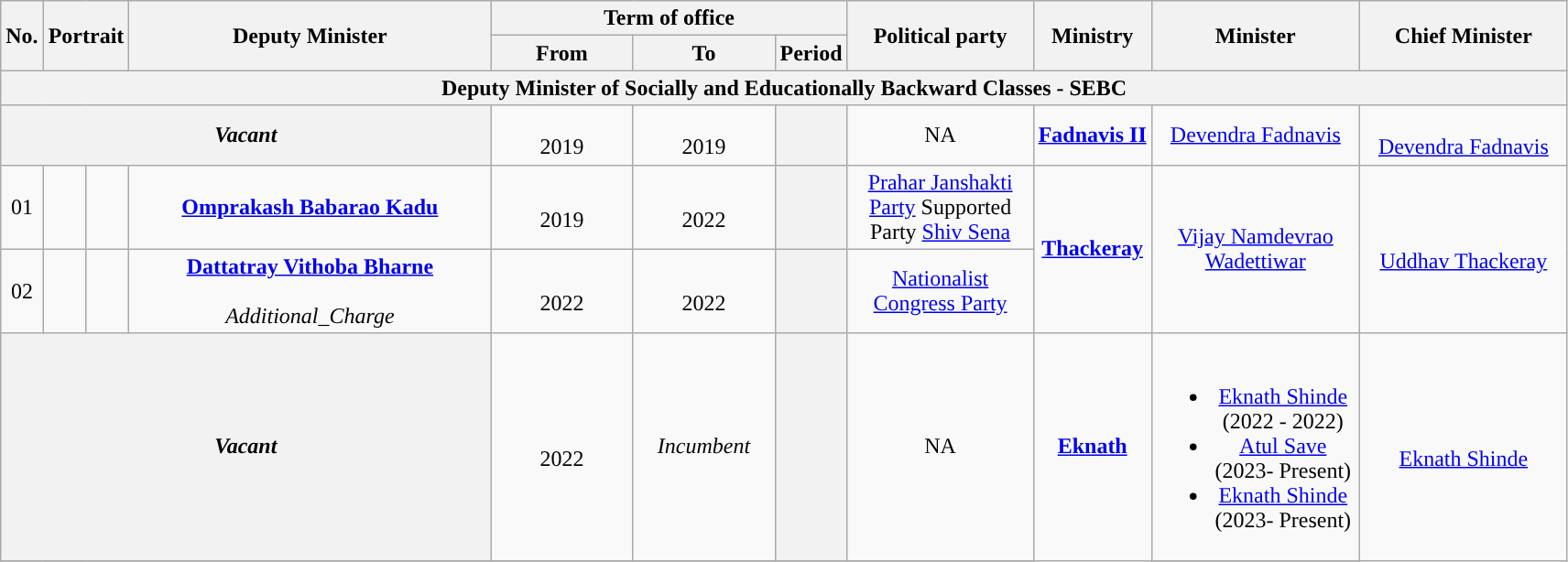<table class="wikitable" style="text-align:center">
<tr>
<th rowspan="2">No.</th>
<th rowspan="2" colspan="2">Portrait</th>
<th rowspan="2" style="width:16em">Deputy Minister<br></th>
<th colspan="3">Term of office</th>
<th rowspan="2" style="width:8em">Political party</th>
<th rowspan="2">Ministry</th>
<th rowspan="2" style="width:9em">Minister</th>
<th rowspan="2" style="width:9em">Chief Minister</th>
</tr>
<tr>
<th style="width:6em">From</th>
<th style="width:6em">To</th>
<th>Period</th>
</tr>
<tr>
<th colspan="11">Deputy Minister of Socially and Educationally Backward Classes - SEBC</th>
</tr>
<tr>
<th colspan="04"><strong><em> Vacant</em></strong></th>
<td><br>2019</td>
<td><br>2019</td>
<th></th>
<td>NA</td>
<td rowspan="1"><a href='#'><strong>Fadnavis II</strong></a></td>
<td><a href='#'>Devendra Fadnavis</a></td>
<td rowspan="1"> <br><a href='#'>Devendra Fadnavis</a></td>
</tr>
<tr>
<td>01</td>
<td style="color:inherit;background:"></td>
<td></td>
<td><strong><a href='#'>Omprakash Babarao Kadu</a></strong> <br> </td>
<td><br>2019</td>
<td><br>2022</td>
<th></th>
<td><a href='#'>Prahar Janshakti Party</a> Supported Party <a href='#'>Shiv Sena</a></td>
<td rowspan="2"><a href='#'><strong>Thackeray</strong></a></td>
<td rowspan="2"><a href='#'>Vijay Namdevrao Wadettiwar</a></td>
<td rowspan="2"> <br><a href='#'>Uddhav Thackeray</a></td>
</tr>
<tr>
<td>02</td>
<td style="color:inherit;background:"></td>
<td></td>
<td><strong><a href='#'>Dattatray Vithoba Bharne</a></strong><br> <br><em>Additional_Charge</em></td>
<td><br>2022</td>
<td><br>2022</td>
<th></th>
<td><a href='#'>Nationalist Congress Party</a></td>
</tr>
<tr>
<th colspan="04"><strong><em>Vacant</em></strong></th>
<td><br>2022</td>
<td><em>Incumbent</em></td>
<th></th>
<td>NA</td>
<td rowspan="2"><a href='#'><strong>Eknath</strong></a></td>
<td><br><ul><li><a href='#'>Eknath Shinde</a><br>(2022 - 2022)</li><li><a href='#'>Atul Save</a><br> (2023- Present)</li><li><a href='#'>Eknath Shinde</a><br> (2023- Present)</li></ul></td>
<td rowspan="2"> <br><a href='#'>Eknath Shinde</a></td>
</tr>
<tr>
</tr>
</table>
